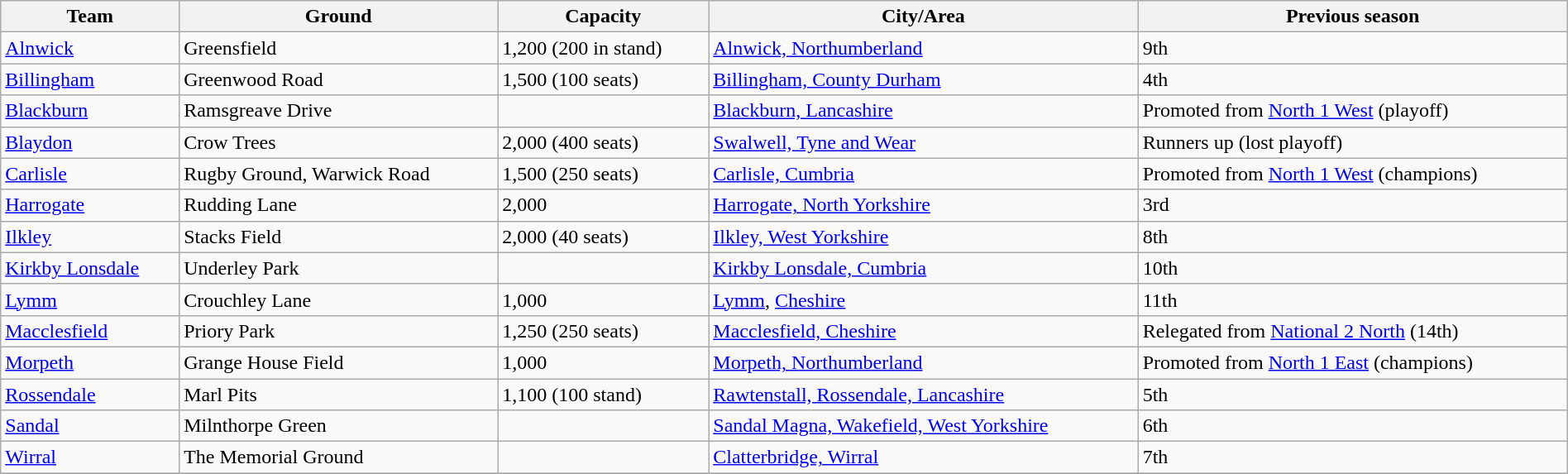<table class="wikitable sortable" width=100%>
<tr>
<th>Team</th>
<th>Ground</th>
<th>Capacity</th>
<th>City/Area</th>
<th>Previous season</th>
</tr>
<tr>
<td><a href='#'>Alnwick</a></td>
<td>Greensfield</td>
<td>1,200 (200 in stand)</td>
<td><a href='#'>Alnwick, Northumberland</a></td>
<td>9th</td>
</tr>
<tr>
<td><a href='#'>Billingham</a></td>
<td>Greenwood Road</td>
<td>1,500 (100 seats)</td>
<td><a href='#'>Billingham, County Durham</a></td>
<td>4th</td>
</tr>
<tr>
<td><a href='#'>Blackburn</a></td>
<td>Ramsgreave Drive</td>
<td></td>
<td><a href='#'>Blackburn, Lancashire</a></td>
<td>Promoted from <a href='#'>North 1 West</a> (playoff)</td>
</tr>
<tr>
<td><a href='#'>Blaydon</a></td>
<td>Crow Trees</td>
<td>2,000 (400 seats)</td>
<td><a href='#'>Swalwell, Tyne and Wear</a></td>
<td>Runners up (lost playoff)</td>
</tr>
<tr>
<td><a href='#'>Carlisle</a></td>
<td>Rugby Ground, Warwick Road</td>
<td>1,500 (250 seats)</td>
<td><a href='#'>Carlisle, Cumbria</a></td>
<td>Promoted from <a href='#'>North 1 West</a> (champions)</td>
</tr>
<tr>
<td><a href='#'>Harrogate</a></td>
<td>Rudding Lane</td>
<td>2,000</td>
<td><a href='#'>Harrogate, North Yorkshire</a></td>
<td>3rd</td>
</tr>
<tr>
<td><a href='#'>Ilkley</a></td>
<td>Stacks Field</td>
<td>2,000 (40 seats)</td>
<td><a href='#'>Ilkley, West Yorkshire</a></td>
<td>8th</td>
</tr>
<tr>
<td><a href='#'>Kirkby Lonsdale</a></td>
<td>Underley Park</td>
<td></td>
<td><a href='#'>Kirkby Lonsdale, Cumbria</a></td>
<td>10th</td>
</tr>
<tr>
<td><a href='#'>Lymm</a></td>
<td>Crouchley Lane</td>
<td>1,000</td>
<td><a href='#'>Lymm</a>, <a href='#'>Cheshire</a></td>
<td>11th</td>
</tr>
<tr>
<td><a href='#'>Macclesfield</a></td>
<td>Priory Park</td>
<td>1,250 (250 seats)</td>
<td><a href='#'>Macclesfield, Cheshire</a></td>
<td>Relegated from <a href='#'>National 2 North</a> (14th)</td>
</tr>
<tr>
<td><a href='#'>Morpeth</a></td>
<td>Grange House Field</td>
<td>1,000</td>
<td><a href='#'>Morpeth, Northumberland</a></td>
<td>Promoted from <a href='#'>North 1 East</a> (champions)</td>
</tr>
<tr>
<td><a href='#'>Rossendale</a></td>
<td>Marl Pits</td>
<td>1,100 (100 stand)</td>
<td><a href='#'>Rawtenstall, Rossendale, Lancashire</a></td>
<td>5th</td>
</tr>
<tr>
<td><a href='#'>Sandal</a></td>
<td>Milnthorpe Green</td>
<td></td>
<td><a href='#'>Sandal Magna, Wakefield, West Yorkshire</a></td>
<td>6th</td>
</tr>
<tr>
<td><a href='#'>Wirral</a></td>
<td>The Memorial Ground</td>
<td></td>
<td><a href='#'>Clatterbridge, Wirral</a></td>
<td>7th</td>
</tr>
<tr>
</tr>
</table>
